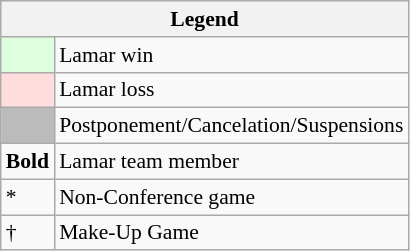<table class="wikitable" style="font-size:90%">
<tr>
<th colspan="2">Legend</th>
</tr>
<tr>
<td bgcolor="#ddffdd"> </td>
<td>Lamar win</td>
</tr>
<tr>
<td bgcolor="#ffdddd"> </td>
<td>Lamar loss</td>
</tr>
<tr>
<td bgcolor="#bbbbbb"> </td>
<td>Postponement/Cancelation/Suspensions</td>
</tr>
<tr>
<td><strong>Bold</strong></td>
<td>Lamar team member</td>
</tr>
<tr>
<td>*</td>
<td>Non-Conference game</td>
</tr>
<tr>
<td>†</td>
<td>Make-Up Game</td>
</tr>
</table>
